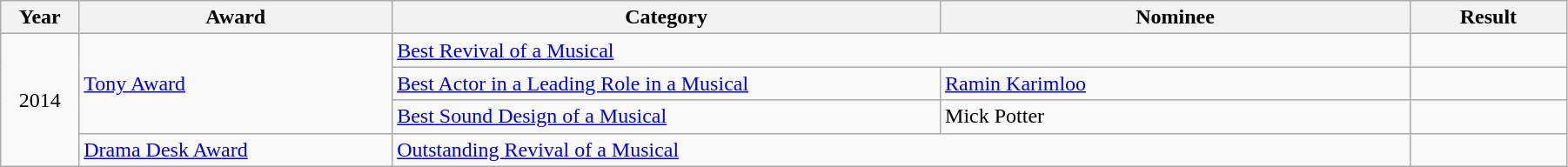<table class="wikitable" style="width:95%;">
<tr>
<th style="width:5%;">Year</th>
<th style="width:20%;">Award</th>
<th style="width:35%;">Category</th>
<th style="width:30%;">Nominee</th>
<th style="width:10%;">Result</th>
</tr>
<tr>
<td rowspan="5" style="text-align:center;">2014</td>
<td rowspan="3"><a href='#'>Tony Award</a></td>
<td colspan="2"><a href='#'>Best Revival of a Musical</a></td>
<td></td>
</tr>
<tr>
<td><a href='#'>Best Actor in a Leading Role in a Musical</a></td>
<td><a href='#'>Ramin Karimloo</a></td>
<td></td>
</tr>
<tr>
<td><a href='#'>Best Sound Design of a Musical</a></td>
<td>Mick Potter</td>
<td></td>
</tr>
<tr>
<td><a href='#'>Drama Desk Award</a></td>
<td colspan="2"><a href='#'>Outstanding Revival of a Musical</a></td>
<td></td>
</tr>
</table>
